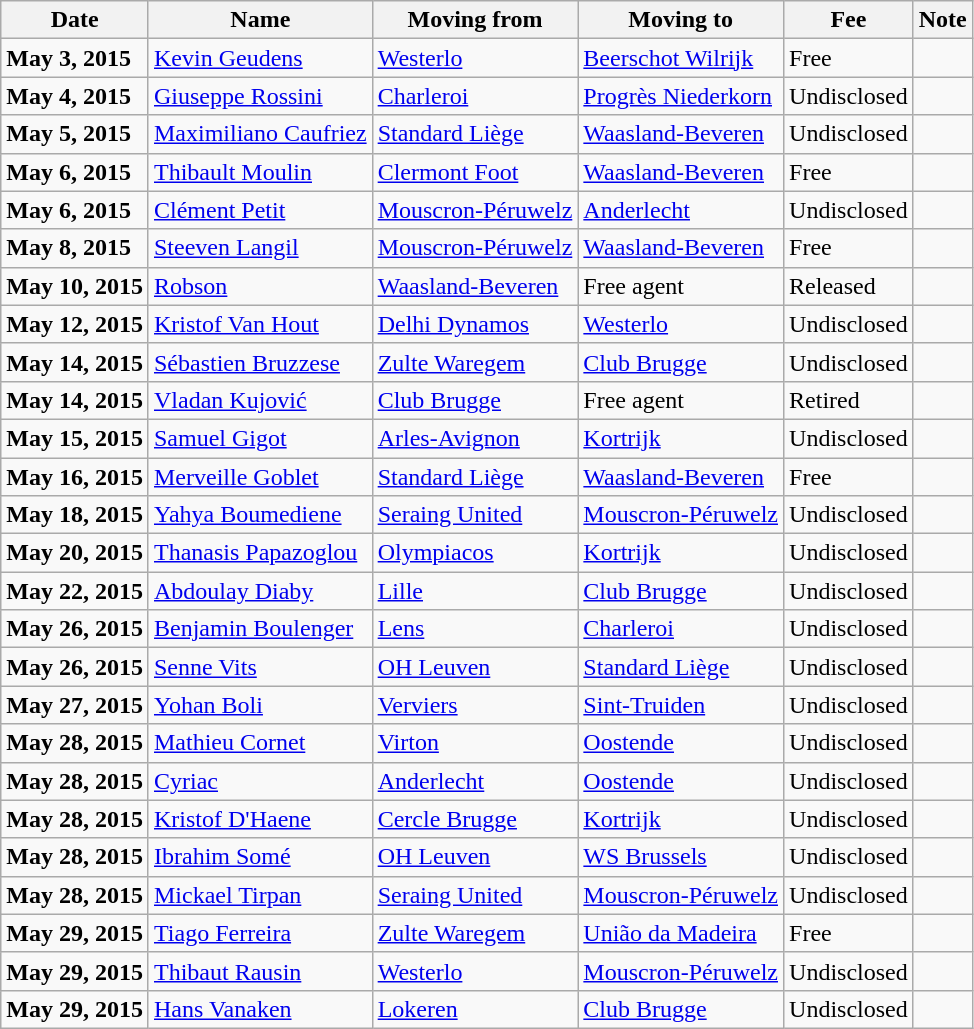<table class="wikitable sortable">
<tr>
<th>Date</th>
<th>Name</th>
<th>Moving from</th>
<th>Moving to</th>
<th>Fee</th>
<th>Note</th>
</tr>
<tr>
<td><strong>May 3, 2015</strong></td>
<td> <a href='#'>Kevin Geudens</a></td>
<td> <a href='#'>Westerlo</a></td>
<td> <a href='#'>Beerschot Wilrijk</a></td>
<td>Free </td>
<td></td>
</tr>
<tr>
<td><strong>May 4, 2015</strong></td>
<td> <a href='#'>Giuseppe Rossini</a></td>
<td> <a href='#'>Charleroi</a></td>
<td> <a href='#'>Progrès Niederkorn</a></td>
<td>Undisclosed </td>
<td align=center></td>
</tr>
<tr>
<td><strong>May 5, 2015</strong></td>
<td> <a href='#'>Maximiliano Caufriez</a></td>
<td> <a href='#'>Standard Liège</a></td>
<td> <a href='#'>Waasland-Beveren</a></td>
<td>Undisclosed </td>
<td></td>
</tr>
<tr>
<td><strong>May 6, 2015</strong></td>
<td> <a href='#'>Thibault Moulin</a></td>
<td> <a href='#'>Clermont Foot</a></td>
<td> <a href='#'>Waasland-Beveren</a></td>
<td>Free </td>
<td></td>
</tr>
<tr>
<td><strong>May 6, 2015</strong></td>
<td> <a href='#'>Clément Petit</a></td>
<td> <a href='#'>Mouscron-Péruwelz</a></td>
<td> <a href='#'>Anderlecht</a></td>
<td>Undisclosed </td>
<td></td>
</tr>
<tr>
<td><strong>May 8, 2015</strong></td>
<td> <a href='#'>Steeven Langil</a></td>
<td> <a href='#'>Mouscron-Péruwelz</a></td>
<td> <a href='#'>Waasland-Beveren</a></td>
<td>Free </td>
<td></td>
</tr>
<tr>
<td><strong>May 10, 2015</strong></td>
<td> <a href='#'>Robson</a></td>
<td> <a href='#'>Waasland-Beveren</a></td>
<td>Free agent</td>
<td>Released </td>
<td></td>
</tr>
<tr>
<td><strong>May 12, 2015</strong></td>
<td> <a href='#'>Kristof Van Hout</a></td>
<td> <a href='#'>Delhi Dynamos</a></td>
<td> <a href='#'>Westerlo</a></td>
<td>Undisclosed </td>
<td></td>
</tr>
<tr>
<td><strong>May 14, 2015</strong></td>
<td> <a href='#'>Sébastien Bruzzese</a></td>
<td> <a href='#'>Zulte Waregem</a></td>
<td> <a href='#'>Club Brugge</a></td>
<td>Undisclosed </td>
<td></td>
</tr>
<tr>
<td><strong>May 14, 2015</strong></td>
<td> <a href='#'>Vladan Kujović</a></td>
<td> <a href='#'>Club Brugge</a></td>
<td>Free agent</td>
<td>Retired </td>
<td></td>
</tr>
<tr>
<td><strong>May 15, 2015</strong></td>
<td> <a href='#'>Samuel Gigot</a></td>
<td> <a href='#'>Arles-Avignon</a></td>
<td> <a href='#'>Kortrijk</a></td>
<td>Undisclosed </td>
<td></td>
</tr>
<tr>
<td><strong>May 16, 2015</strong></td>
<td> <a href='#'>Merveille Goblet</a></td>
<td> <a href='#'>Standard Liège</a></td>
<td> <a href='#'>Waasland-Beveren</a></td>
<td>Free </td>
<td align=center></td>
</tr>
<tr>
<td><strong>May 18, 2015</strong></td>
<td> <a href='#'>Yahya Boumediene</a></td>
<td> <a href='#'>Seraing United</a></td>
<td> <a href='#'>Mouscron-Péruwelz</a></td>
<td>Undisclosed </td>
<td></td>
</tr>
<tr>
<td><strong>May 20, 2015</strong></td>
<td> <a href='#'>Thanasis Papazoglou</a></td>
<td> <a href='#'>Olympiacos</a></td>
<td> <a href='#'>Kortrijk</a></td>
<td>Undisclosed </td>
<td></td>
</tr>
<tr>
<td><strong>May 22, 2015</strong></td>
<td> <a href='#'>Abdoulay Diaby</a></td>
<td> <a href='#'>Lille</a></td>
<td> <a href='#'>Club Brugge</a></td>
<td>Undisclosed </td>
<td></td>
</tr>
<tr>
<td><strong>May 26, 2015</strong></td>
<td> <a href='#'>Benjamin Boulenger</a></td>
<td> <a href='#'>Lens</a></td>
<td> <a href='#'>Charleroi</a></td>
<td>Undisclosed </td>
<td></td>
</tr>
<tr>
<td><strong>May 26, 2015</strong></td>
<td> <a href='#'>Senne Vits</a></td>
<td> <a href='#'>OH Leuven</a></td>
<td> <a href='#'>Standard Liège</a></td>
<td>Undisclosed </td>
<td></td>
</tr>
<tr>
<td><strong>May 27, 2015</strong></td>
<td> <a href='#'>Yohan Boli</a></td>
<td> <a href='#'>Verviers</a></td>
<td> <a href='#'>Sint-Truiden</a></td>
<td>Undisclosed </td>
<td></td>
</tr>
<tr>
<td><strong>May 28, 2015</strong></td>
<td> <a href='#'>Mathieu Cornet</a></td>
<td> <a href='#'>Virton</a></td>
<td> <a href='#'>Oostende</a></td>
<td>Undisclosed </td>
<td></td>
</tr>
<tr>
<td><strong>May 28, 2015</strong></td>
<td> <a href='#'>Cyriac</a></td>
<td> <a href='#'>Anderlecht</a></td>
<td> <a href='#'>Oostende</a></td>
<td>Undisclosed </td>
<td></td>
</tr>
<tr>
<td><strong>May 28, 2015</strong></td>
<td> <a href='#'>Kristof D'Haene</a></td>
<td> <a href='#'>Cercle Brugge</a></td>
<td> <a href='#'>Kortrijk</a></td>
<td>Undisclosed </td>
<td></td>
</tr>
<tr>
<td><strong>May 28, 2015</strong></td>
<td> <a href='#'>Ibrahim Somé</a></td>
<td> <a href='#'>OH Leuven</a></td>
<td> <a href='#'>WS Brussels</a></td>
<td>Undisclosed </td>
<td></td>
</tr>
<tr>
<td><strong>May 28, 2015</strong></td>
<td> <a href='#'>Mickael Tirpan</a></td>
<td> <a href='#'>Seraing United</a></td>
<td> <a href='#'>Mouscron-Péruwelz</a></td>
<td>Undisclosed </td>
<td></td>
</tr>
<tr>
<td><strong>May 29, 2015</strong></td>
<td> <a href='#'>Tiago Ferreira</a></td>
<td> <a href='#'>Zulte Waregem</a></td>
<td> <a href='#'>União da Madeira</a></td>
<td>Free </td>
<td></td>
</tr>
<tr>
<td><strong>May 29, 2015</strong></td>
<td> <a href='#'>Thibaut Rausin</a></td>
<td> <a href='#'>Westerlo</a></td>
<td> <a href='#'>Mouscron-Péruwelz</a></td>
<td>Undisclosed </td>
<td></td>
</tr>
<tr>
<td><strong>May 29, 2015</strong></td>
<td> <a href='#'>Hans Vanaken</a></td>
<td> <a href='#'>Lokeren</a></td>
<td> <a href='#'>Club Brugge</a></td>
<td>Undisclosed </td>
<td></td>
</tr>
</table>
